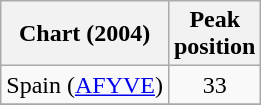<table class="wikitable sortable">
<tr>
<th align="center">Chart (2004)</th>
<th align="center">Peak<br>position</th>
</tr>
<tr>
<td>Spain (<a href='#'>AFYVE</a>)</td>
<td align="center">33</td>
</tr>
<tr>
</tr>
</table>
